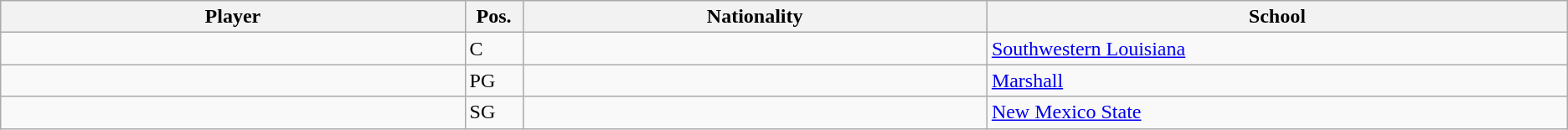<table class="wikitable sortable sortable">
<tr>
<th style="width:16%;">Player</th>
<th style="width:1%;">Pos.</th>
<th style="width:16%;">Nationality</th>
<th style="width:20%;">School</th>
</tr>
<tr>
<td></td>
<td>C</td>
<td></td>
<td><a href='#'>Southwestern Louisiana</a> </td>
</tr>
<tr>
<td></td>
<td>PG</td>
<td></td>
<td><a href='#'>Marshall</a> </td>
</tr>
<tr>
<td></td>
<td>SG</td>
<td></td>
<td><a href='#'>New Mexico State</a> </td>
</tr>
</table>
